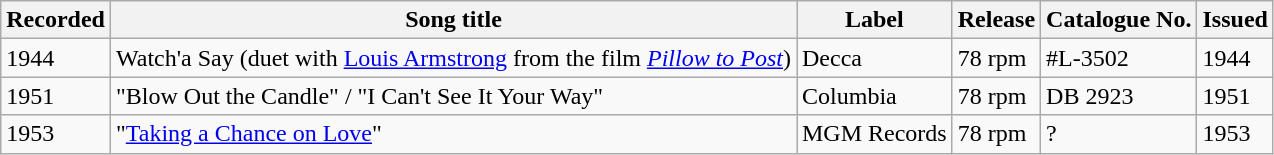<table class="wikitable">
<tr>
<th>Recorded</th>
<th>Song title</th>
<th>Label</th>
<th>Release</th>
<th>Catalogue No.</th>
<th>Issued</th>
</tr>
<tr>
<td>1944</td>
<td>Watch'a Say (duet with <a href='#'>Louis Armstrong</a> from the film <em><a href='#'>Pillow to Post</a></em>)</td>
<td>Decca</td>
<td>78 rpm</td>
<td>#L-3502</td>
<td>1944</td>
</tr>
<tr>
<td>1951</td>
<td>"Blow Out the Candle" / "I Can't See It Your Way"</td>
<td>Columbia</td>
<td>78 rpm</td>
<td>DB 2923</td>
<td>1951</td>
</tr>
<tr>
<td>1953</td>
<td>"<a href='#'>Taking a Chance on Love</a>"</td>
<td>MGM Records</td>
<td>78 rpm</td>
<td>?</td>
<td>1953</td>
</tr>
</table>
